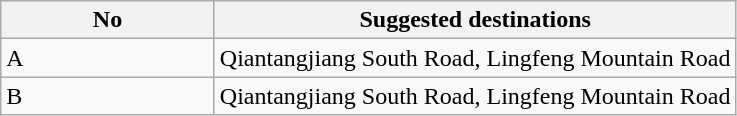<table class="wikitable" style="margin-bottom: 10px;">
<tr>
<th width="135px">No</th>
<th>Suggested destinations</th>
</tr>
<tr>
<td>A</td>
<td>Qiantangjiang South Road, Lingfeng Mountain Road</td>
</tr>
<tr>
<td>B</td>
<td>Qiantangjiang South Road, Lingfeng Mountain Road</td>
</tr>
</table>
